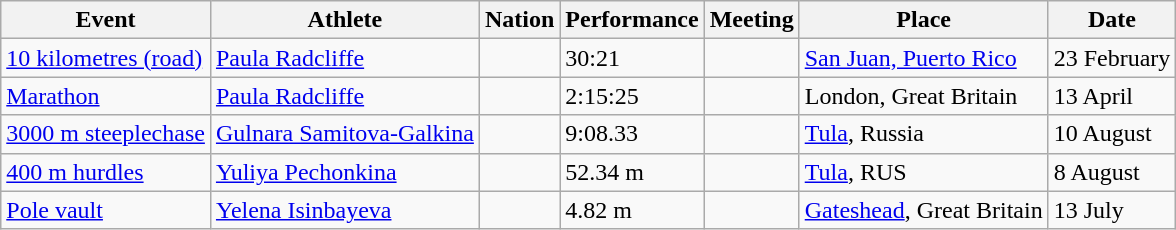<table class="wikitable" border="1">
<tr>
<th>Event</th>
<th>Athlete</th>
<th>Nation</th>
<th>Performance</th>
<th>Meeting</th>
<th>Place</th>
<th>Date</th>
</tr>
<tr>
<td><a href='#'>10 kilometres (road)</a></td>
<td><a href='#'>Paula Radcliffe</a></td>
<td></td>
<td>30:21</td>
<td></td>
<td> <a href='#'>San Juan, Puerto Rico</a></td>
<td>23 February</td>
</tr>
<tr>
<td><a href='#'>Marathon</a></td>
<td><a href='#'>Paula Radcliffe</a></td>
<td></td>
<td>2:15:25</td>
<td></td>
<td> London, Great Britain</td>
<td>13 April</td>
</tr>
<tr>
<td><a href='#'>3000 m steeplechase</a></td>
<td><a href='#'>Gulnara Samitova-Galkina</a></td>
<td></td>
<td>9:08.33</td>
<td></td>
<td> <a href='#'>Tula</a>, Russia</td>
<td>10 August</td>
</tr>
<tr>
<td><a href='#'>400 m hurdles</a></td>
<td><a href='#'>Yuliya Pechonkina</a></td>
<td></td>
<td>52.34 m</td>
<td></td>
<td> <a href='#'>Tula</a>, RUS</td>
<td>8 August</td>
</tr>
<tr>
<td><a href='#'>Pole vault</a></td>
<td><a href='#'>Yelena Isinbayeva</a></td>
<td></td>
<td>4.82 m</td>
<td></td>
<td> <a href='#'>Gateshead</a>, Great Britain</td>
<td>13 July</td>
</tr>
</table>
